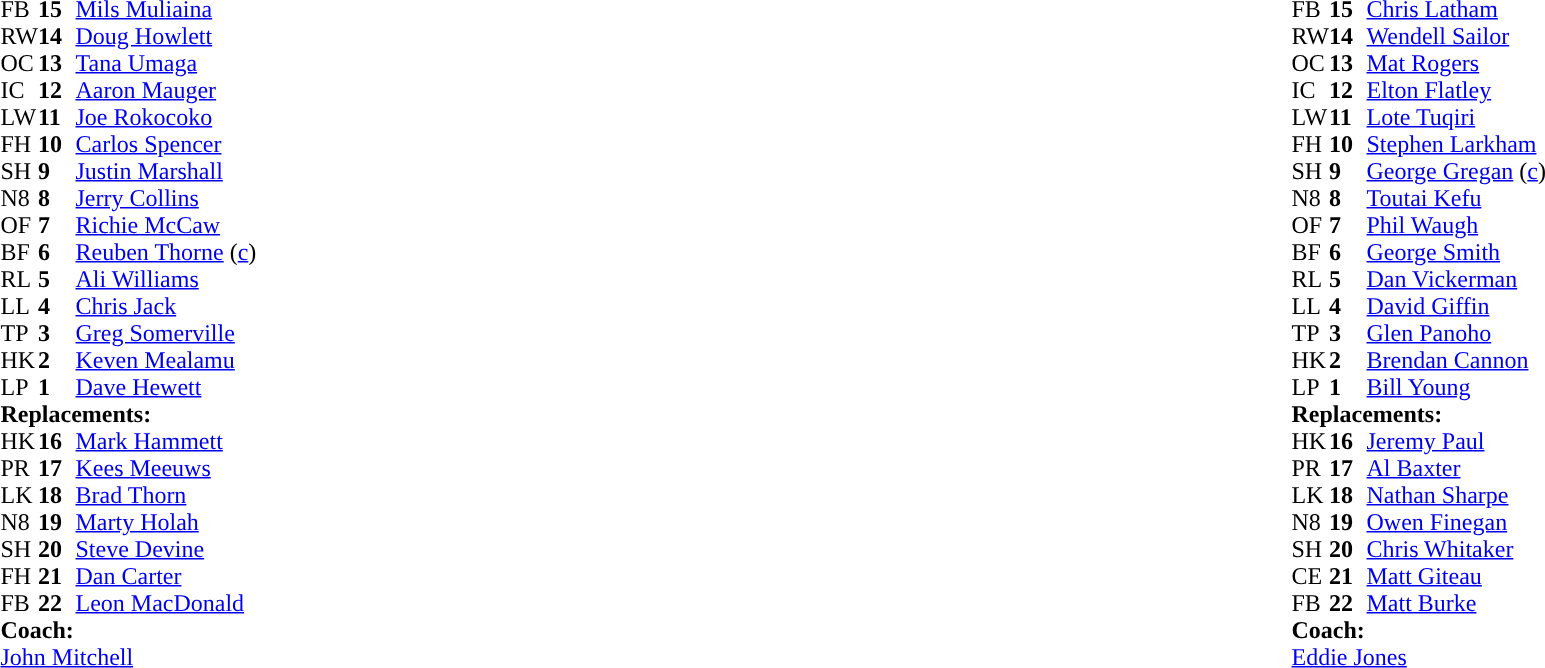<table style="width:100%">
<tr>
<td style="vertical-align:top;width:50%"><br><table cellspacing="0" cellpadding="0">
<tr>
<th width="25"></th>
<th width="25"></th>
</tr>
<tr>
<td>FB</td>
<td><strong>15</strong></td>
<td><a href='#'>Mils Muliaina</a></td>
</tr>
<tr>
<td>RW</td>
<td><strong>14</strong></td>
<td><a href='#'>Doug Howlett</a></td>
</tr>
<tr>
<td>OC</td>
<td><strong>13</strong></td>
<td><a href='#'>Tana Umaga</a></td>
</tr>
<tr>
<td>IC</td>
<td><strong>12</strong></td>
<td><a href='#'>Aaron Mauger</a></td>
</tr>
<tr>
<td>LW</td>
<td><strong>11</strong></td>
<td><a href='#'>Joe Rokocoko</a></td>
</tr>
<tr>
<td>FH</td>
<td><strong>10</strong></td>
<td><a href='#'>Carlos Spencer</a></td>
</tr>
<tr>
<td>SH</td>
<td><strong>9</strong></td>
<td><a href='#'>Justin Marshall</a></td>
</tr>
<tr>
<td>N8</td>
<td><strong>8</strong></td>
<td><a href='#'>Jerry Collins</a></td>
</tr>
<tr>
<td>OF</td>
<td><strong>7</strong></td>
<td><a href='#'>Richie McCaw</a></td>
</tr>
<tr>
<td>BF</td>
<td><strong>6</strong></td>
<td><a href='#'>Reuben Thorne</a> (<a href='#'>c</a>)</td>
</tr>
<tr>
<td>RL</td>
<td><strong>5</strong></td>
<td><a href='#'>Ali Williams</a></td>
</tr>
<tr>
<td>LL</td>
<td><strong>4</strong></td>
<td><a href='#'>Chris Jack</a></td>
</tr>
<tr>
<td>TP</td>
<td><strong>3</strong></td>
<td><a href='#'>Greg Somerville</a></td>
</tr>
<tr>
<td>HK</td>
<td><strong>2</strong></td>
<td><a href='#'>Keven Mealamu</a></td>
</tr>
<tr>
<td>LP</td>
<td><strong>1</strong></td>
<td><a href='#'>Dave Hewett</a></td>
</tr>
<tr>
<td colspan="3"><strong>Replacements:</strong></td>
</tr>
<tr>
<td>HK</td>
<td><strong>16</strong></td>
<td><a href='#'>Mark Hammett</a></td>
</tr>
<tr>
<td>PR</td>
<td><strong>17</strong></td>
<td><a href='#'>Kees Meeuws</a></td>
</tr>
<tr>
<td>LK</td>
<td><strong>18</strong></td>
<td><a href='#'>Brad Thorn</a></td>
</tr>
<tr>
<td>N8</td>
<td><strong>19</strong></td>
<td><a href='#'>Marty Holah</a></td>
</tr>
<tr>
<td>SH</td>
<td><strong>20</strong></td>
<td><a href='#'>Steve Devine</a></td>
</tr>
<tr>
<td>FH</td>
<td><strong>21</strong></td>
<td><a href='#'>Dan Carter</a></td>
</tr>
<tr>
<td>FB</td>
<td><strong>22</strong></td>
<td><a href='#'>Leon MacDonald</a></td>
</tr>
<tr>
<td colspan="3"><strong>Coach:</strong></td>
</tr>
<tr>
<td colspan="3"> <a href='#'>John Mitchell</a></td>
</tr>
</table>
</td>
<td style="vertical-align:top"></td>
<td style="vertical-align:top;width:50%"><br><table cellspacing="0" cellpadding="0" style="margin:auto">
<tr>
<th width="25"></th>
<th width="25"></th>
</tr>
<tr>
<td>FB</td>
<td><strong>15</strong></td>
<td><a href='#'>Chris Latham</a></td>
</tr>
<tr>
<td>RW</td>
<td><strong>14</strong></td>
<td><a href='#'>Wendell Sailor</a></td>
</tr>
<tr>
<td>OC</td>
<td><strong>13</strong></td>
<td><a href='#'>Mat Rogers</a></td>
</tr>
<tr>
<td>IC</td>
<td><strong>12</strong></td>
<td><a href='#'>Elton Flatley</a></td>
</tr>
<tr>
<td>LW</td>
<td><strong>11</strong></td>
<td><a href='#'>Lote Tuqiri</a></td>
</tr>
<tr>
<td>FH</td>
<td><strong>10</strong></td>
<td><a href='#'>Stephen Larkham</a></td>
</tr>
<tr>
<td>SH</td>
<td><strong>9</strong></td>
<td><a href='#'>George Gregan</a> (<a href='#'>c</a>)</td>
</tr>
<tr>
<td>N8</td>
<td><strong>8</strong></td>
<td><a href='#'>Toutai Kefu</a></td>
</tr>
<tr>
<td>OF</td>
<td><strong>7</strong></td>
<td><a href='#'>Phil Waugh</a></td>
</tr>
<tr>
<td>BF</td>
<td><strong>6</strong></td>
<td><a href='#'>George Smith</a></td>
</tr>
<tr>
<td>RL</td>
<td><strong>5</strong></td>
<td><a href='#'>Dan Vickerman</a></td>
</tr>
<tr>
<td>LL</td>
<td><strong>4</strong></td>
<td><a href='#'>David Giffin</a></td>
</tr>
<tr>
<td>TP</td>
<td><strong>3</strong></td>
<td><a href='#'>Glen Panoho</a></td>
</tr>
<tr>
<td>HK</td>
<td><strong>2</strong></td>
<td><a href='#'>Brendan Cannon</a></td>
</tr>
<tr>
<td>LP</td>
<td><strong>1</strong></td>
<td><a href='#'>Bill Young</a></td>
</tr>
<tr>
<td colspan="3"><strong>Replacements:</strong></td>
</tr>
<tr>
<td>HK</td>
<td><strong>16</strong></td>
<td><a href='#'>Jeremy Paul</a></td>
</tr>
<tr>
<td>PR</td>
<td><strong>17</strong></td>
<td><a href='#'>Al Baxter</a></td>
</tr>
<tr>
<td>LK</td>
<td><strong>18</strong></td>
<td><a href='#'>Nathan Sharpe</a></td>
</tr>
<tr>
<td>N8</td>
<td><strong>19</strong></td>
<td><a href='#'>Owen Finegan</a></td>
</tr>
<tr>
<td>SH</td>
<td><strong>20</strong></td>
<td><a href='#'>Chris Whitaker</a></td>
</tr>
<tr>
<td>CE</td>
<td><strong>21</strong></td>
<td><a href='#'>Matt Giteau</a></td>
</tr>
<tr>
<td>FB</td>
<td><strong>22</strong></td>
<td><a href='#'>Matt Burke</a></td>
</tr>
<tr>
<td colspan="3"><strong>Coach:</strong></td>
</tr>
<tr>
<td colspan="3"> <a href='#'>Eddie Jones</a></td>
</tr>
</table>
</td>
</tr>
</table>
